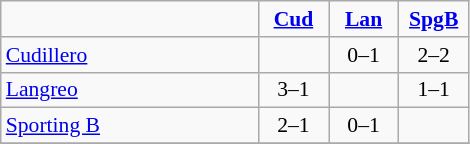<table style="font-size: 90%; text-align: center" class="wikitable">
<tr>
<td width=165></td>
<td align="center" width=40><strong><a href='#'>Cud</a></strong></td>
<td width=40><strong><a href='#'>Lan</a></strong></td>
<td width=40><strong><a href='#'>SpgB</a></strong></td>
</tr>
<tr>
<td align=left><a href='#'>Cudillero</a></td>
<td></td>
<td> 0–1</td>
<td> 2–2</td>
</tr>
<tr>
<td align=left><a href='#'>Langreo</a></td>
<td> 3–1</td>
<td></td>
<td> 1–1</td>
</tr>
<tr>
<td align=left><a href='#'>Sporting B</a></td>
<td> 2–1</td>
<td> 0–1</td>
<td></td>
</tr>
<tr>
</tr>
</table>
